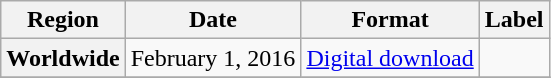<table class="wikitable plainrowheaders">
<tr>
<th>Region</th>
<th>Date</th>
<th>Format</th>
<th>Label</th>
</tr>
<tr>
<th scope="row">Worldwide</th>
<td>February 1, 2016</td>
<td><a href='#'>Digital download</a></td>
<td></td>
</tr>
<tr>
</tr>
</table>
